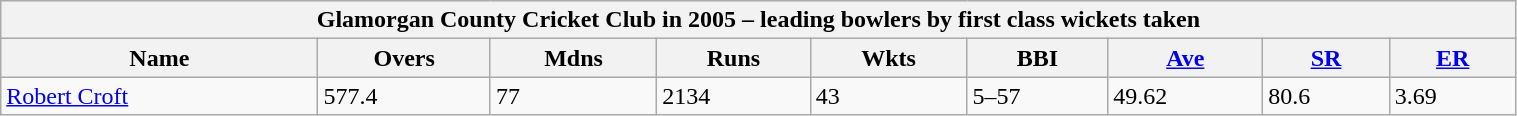<table class="wikitable" width="80%">
<tr bgcolor="#efefef">
<th colspan=9>Glamorgan County Cricket Club in 2005 – leading bowlers by first class wickets taken</th>
</tr>
<tr bgcolor="#efefef">
<th>Name</th>
<th>Overs</th>
<th>Mdns</th>
<th>Runs</th>
<th>Wkts</th>
<th>BBI</th>
<th><a href='#'>Ave</a></th>
<th><a href='#'>SR</a></th>
<th><a href='#'>ER</a></th>
</tr>
<tr>
<td><a href='#'>Robert Croft</a></td>
<td>577.4</td>
<td>77</td>
<td>2134</td>
<td>43</td>
<td>5–57</td>
<td>49.62</td>
<td>80.6</td>
<td>3.69</td>
</tr>
</table>
